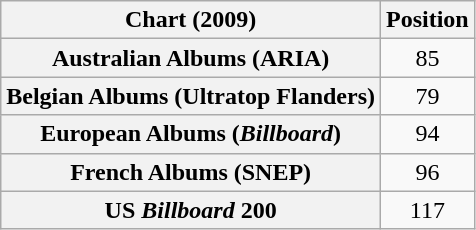<table class="wikitable sortable plainrowheaders" style="text-align:center">
<tr>
<th>Chart (2009)</th>
<th>Position</th>
</tr>
<tr>
<th scope="row">Australian Albums (ARIA)</th>
<td>85</td>
</tr>
<tr>
<th scope="row">Belgian Albums (Ultratop Flanders)</th>
<td>79</td>
</tr>
<tr>
<th scope="row">European Albums (<em>Billboard</em>)</th>
<td>94</td>
</tr>
<tr>
<th scope="row">French Albums (SNEP)</th>
<td>96</td>
</tr>
<tr>
<th scope="row">US <em>Billboard</em> 200</th>
<td>117</td>
</tr>
</table>
